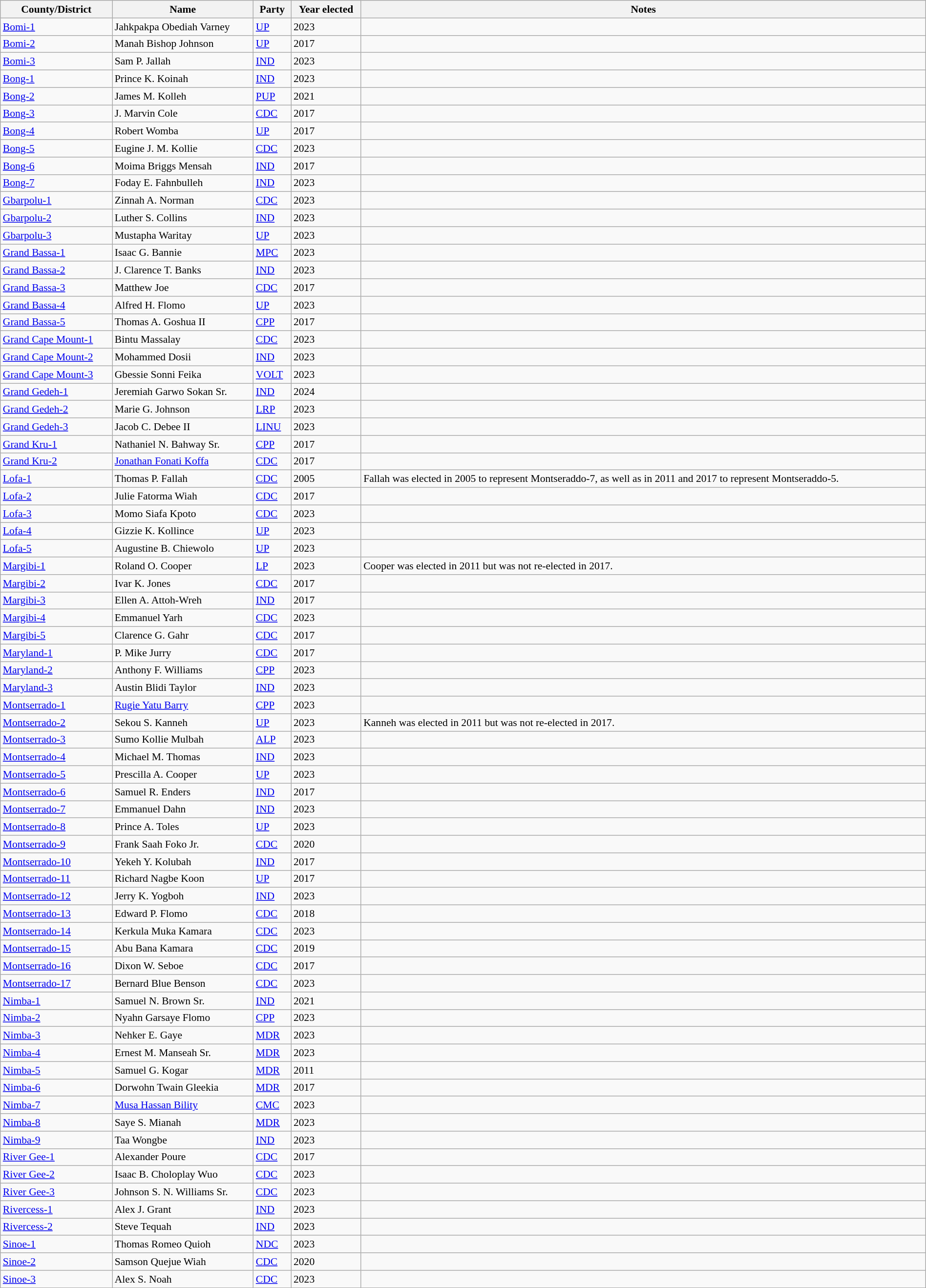<table class="sortable wikitable" style="text-align:left; font-size:90%; width:100%;">
<tr style="vertical-align:bottom">
<th>County/District</th>
<th>Name</th>
<th>Party</th>
<th>Year elected</th>
<th>Notes</th>
</tr>
<tr>
<td><a href='#'>Bomi-1</a></td>
<td>Jahkpakpa Obediah Varney</td>
<td><a href='#'>UP</a></td>
<td>2023</td>
<td></td>
</tr>
<tr>
<td><a href='#'>Bomi-2</a></td>
<td>Manah Bishop Johnson</td>
<td><a href='#'>UP</a></td>
<td>2017</td>
<td></td>
</tr>
<tr>
<td><a href='#'>Bomi-3</a></td>
<td>Sam P. Jallah</td>
<td><a href='#'>IND</a></td>
<td>2023</td>
<td></td>
</tr>
<tr>
<td><a href='#'>Bong-1</a></td>
<td>Prince K. Koinah</td>
<td><a href='#'>IND</a></td>
<td>2023</td>
<td></td>
</tr>
<tr>
<td><a href='#'>Bong-2</a></td>
<td>James M. Kolleh</td>
<td><a href='#'>PUP</a></td>
<td>2021</td>
<td></td>
</tr>
<tr>
<td><a href='#'>Bong-3</a></td>
<td>J. Marvin Cole</td>
<td><a href='#'>CDC</a></td>
<td>2017</td>
<td></td>
</tr>
<tr>
<td><a href='#'>Bong-4</a></td>
<td>Robert Womba</td>
<td><a href='#'>UP</a></td>
<td>2017</td>
<td></td>
</tr>
<tr>
<td><a href='#'>Bong-5</a></td>
<td>Eugine J. M. Kollie</td>
<td><a href='#'>CDC</a></td>
<td>2023</td>
<td></td>
</tr>
<tr>
<td><a href='#'>Bong-6</a></td>
<td>Moima Briggs Mensah</td>
<td><a href='#'>IND</a></td>
<td>2017</td>
<td></td>
</tr>
<tr>
<td><a href='#'>Bong-7</a></td>
<td>Foday E. Fahnbulleh</td>
<td><a href='#'>IND</a></td>
<td>2023</td>
<td></td>
</tr>
<tr>
<td><a href='#'>Gbarpolu-1</a></td>
<td>Zinnah A. Norman</td>
<td><a href='#'>CDC</a></td>
<td>2023</td>
<td></td>
</tr>
<tr>
<td><a href='#'>Gbarpolu-2</a></td>
<td>Luther S. Collins</td>
<td><a href='#'>IND</a></td>
<td>2023</td>
<td></td>
</tr>
<tr>
<td><a href='#'>Gbarpolu-3</a></td>
<td>Mustapha Waritay</td>
<td><a href='#'>UP</a></td>
<td>2023</td>
<td></td>
</tr>
<tr>
<td><a href='#'>Grand Bassa-1</a></td>
<td>Isaac G. Bannie</td>
<td><a href='#'>MPC</a></td>
<td>2023</td>
<td></td>
</tr>
<tr>
<td><a href='#'>Grand Bassa-2</a></td>
<td>J. Clarence T. Banks</td>
<td><a href='#'>IND</a></td>
<td>2023</td>
<td></td>
</tr>
<tr>
<td><a href='#'>Grand Bassa-3</a></td>
<td>Matthew Joe</td>
<td><a href='#'>CDC</a></td>
<td>2017</td>
<td></td>
</tr>
<tr>
<td><a href='#'>Grand Bassa-4</a></td>
<td>Alfred H. Flomo</td>
<td><a href='#'>UP</a></td>
<td>2023</td>
<td></td>
</tr>
<tr>
<td><a href='#'>Grand Bassa-5</a></td>
<td>Thomas A. Goshua II</td>
<td><a href='#'>CPP</a></td>
<td>2017</td>
<td></td>
</tr>
<tr>
<td><a href='#'>Grand Cape Mount-1</a></td>
<td>Bintu Massalay</td>
<td><a href='#'>CDC</a></td>
<td>2023</td>
<td></td>
</tr>
<tr>
<td><a href='#'>Grand Cape Mount-2</a></td>
<td>Mohammed Dosii</td>
<td><a href='#'>IND</a></td>
<td>2023</td>
<td></td>
</tr>
<tr>
<td><a href='#'>Grand Cape Mount-3</a></td>
<td>Gbessie Sonni Feika</td>
<td><a href='#'>VOLT</a></td>
<td>2023</td>
<td></td>
</tr>
<tr>
<td><a href='#'>Grand Gedeh-1</a></td>
<td>Jeremiah Garwo Sokan Sr.</td>
<td><a href='#'>IND</a></td>
<td>2024</td>
<td></td>
</tr>
<tr>
<td><a href='#'>Grand Gedeh-2</a></td>
<td>Marie G. Johnson</td>
<td><a href='#'>LRP</a></td>
<td>2023</td>
<td></td>
</tr>
<tr>
<td><a href='#'>Grand Gedeh-3</a></td>
<td>Jacob C. Debee II</td>
<td><a href='#'>LINU</a></td>
<td>2023</td>
<td></td>
</tr>
<tr>
<td><a href='#'>Grand Kru-1</a></td>
<td>Nathaniel N. Bahway Sr.</td>
<td><a href='#'>CPP</a></td>
<td>2017</td>
<td></td>
</tr>
<tr>
<td><a href='#'>Grand Kru-2</a></td>
<td><a href='#'>Jonathan Fonati Koffa</a></td>
<td><a href='#'>CDC</a></td>
<td>2017</td>
<td></td>
</tr>
<tr>
<td><a href='#'>Lofa-1</a></td>
<td>Thomas P. Fallah</td>
<td><a href='#'>CDC</a></td>
<td>2005</td>
<td>Fallah was elected in 2005 to represent Montseraddo-7, as well as in 2011 and 2017 to represent Montseraddo-5.</td>
</tr>
<tr>
<td><a href='#'>Lofa-2</a></td>
<td>Julie Fatorma Wiah</td>
<td><a href='#'>CDC</a></td>
<td>2017</td>
<td></td>
</tr>
<tr>
<td><a href='#'>Lofa-3</a></td>
<td>Momo Siafa Kpoto</td>
<td><a href='#'>CDC</a></td>
<td>2023</td>
<td></td>
</tr>
<tr>
<td><a href='#'>Lofa-4</a></td>
<td>Gizzie K. Kollince</td>
<td><a href='#'>UP</a></td>
<td>2023</td>
<td></td>
</tr>
<tr>
<td><a href='#'>Lofa-5</a></td>
<td>Augustine B. Chiewolo</td>
<td><a href='#'>UP</a></td>
<td>2023</td>
<td></td>
</tr>
<tr>
<td><a href='#'>Margibi-1</a></td>
<td>Roland O. Cooper</td>
<td><a href='#'>LP</a></td>
<td>2023</td>
<td>Cooper was elected in 2011 but was not re-elected in 2017.</td>
</tr>
<tr>
<td><a href='#'>Margibi-2</a></td>
<td>Ivar K. Jones</td>
<td><a href='#'>CDC</a></td>
<td>2017</td>
<td></td>
</tr>
<tr>
<td><a href='#'>Margibi-3</a></td>
<td>Ellen A. Attoh-Wreh</td>
<td><a href='#'>IND</a></td>
<td>2017</td>
<td></td>
</tr>
<tr>
<td><a href='#'>Margibi-4</a></td>
<td>Emmanuel Yarh</td>
<td><a href='#'>CDC</a></td>
<td>2023</td>
<td></td>
</tr>
<tr>
<td><a href='#'>Margibi-5</a></td>
<td>Clarence G. Gahr</td>
<td><a href='#'>CDC</a></td>
<td>2017</td>
<td></td>
</tr>
<tr>
<td><a href='#'>Maryland-1</a></td>
<td>P. Mike Jurry</td>
<td><a href='#'>CDC</a></td>
<td>2017</td>
<td></td>
</tr>
<tr>
<td><a href='#'>Maryland-2</a></td>
<td>Anthony F. Williams</td>
<td><a href='#'>CPP</a></td>
<td>2023</td>
<td></td>
</tr>
<tr>
<td><a href='#'>Maryland-3</a></td>
<td>Austin Blidi Taylor</td>
<td><a href='#'>IND</a></td>
<td>2023</td>
<td></td>
</tr>
<tr>
<td><a href='#'>Montserrado-1</a></td>
<td><a href='#'>Rugie Yatu Barry</a></td>
<td><a href='#'>CPP</a></td>
<td>2023</td>
<td></td>
</tr>
<tr>
<td><a href='#'>Montserrado-2</a></td>
<td>Sekou S. Kanneh</td>
<td><a href='#'>UP</a></td>
<td>2023</td>
<td>Kanneh was elected in 2011 but was not re-elected in 2017.</td>
</tr>
<tr>
<td><a href='#'>Montserrado-3</a></td>
<td>Sumo Kollie Mulbah</td>
<td><a href='#'>ALP</a></td>
<td>2023</td>
<td></td>
</tr>
<tr>
<td><a href='#'>Montserrado-4</a></td>
<td>Michael M. Thomas</td>
<td><a href='#'>IND</a></td>
<td>2023</td>
<td></td>
</tr>
<tr>
<td><a href='#'>Montserrado-5</a></td>
<td>Prescilla A. Cooper</td>
<td><a href='#'>UP</a></td>
<td>2023</td>
<td></td>
</tr>
<tr>
<td><a href='#'>Montserrado-6</a></td>
<td>Samuel R. Enders</td>
<td><a href='#'>IND</a></td>
<td>2017</td>
<td></td>
</tr>
<tr>
<td><a href='#'>Montserrado-7</a></td>
<td>Emmanuel Dahn</td>
<td><a href='#'>IND</a></td>
<td>2023</td>
<td></td>
</tr>
<tr>
<td><a href='#'>Montserrado-8</a></td>
<td>Prince A. Toles</td>
<td><a href='#'>UP</a></td>
<td>2023</td>
<td></td>
</tr>
<tr>
<td><a href='#'>Montserrado-9</a></td>
<td>Frank Saah Foko Jr.</td>
<td><a href='#'>CDC</a></td>
<td>2020</td>
<td></td>
</tr>
<tr>
<td><a href='#'>Montserrado-10</a></td>
<td>Yekeh Y. Kolubah</td>
<td><a href='#'>IND</a></td>
<td>2017</td>
<td></td>
</tr>
<tr>
<td><a href='#'>Montserrado-11</a></td>
<td>Richard Nagbe Koon</td>
<td><a href='#'>UP</a></td>
<td>2017</td>
<td></td>
</tr>
<tr>
<td><a href='#'>Montserrado-12</a></td>
<td>Jerry K. Yogboh</td>
<td><a href='#'>IND</a></td>
<td>2023</td>
<td></td>
</tr>
<tr>
<td><a href='#'>Montserrado-13</a></td>
<td>Edward P. Flomo</td>
<td><a href='#'>CDC</a></td>
<td>2018</td>
<td></td>
</tr>
<tr>
<td><a href='#'>Montserrado-14</a></td>
<td>Kerkula Muka Kamara</td>
<td><a href='#'>CDC</a></td>
<td>2023</td>
<td></td>
</tr>
<tr>
<td><a href='#'>Montserrado-15</a></td>
<td>Abu Bana Kamara</td>
<td><a href='#'>CDC</a></td>
<td>2019</td>
<td></td>
</tr>
<tr>
<td><a href='#'>Montserrado-16</a></td>
<td>Dixon W. Seboe</td>
<td><a href='#'>CDC</a></td>
<td>2017</td>
<td></td>
</tr>
<tr>
<td><a href='#'>Montserrado-17</a></td>
<td>Bernard Blue Benson</td>
<td><a href='#'>CDC</a></td>
<td>2023</td>
<td></td>
</tr>
<tr>
<td><a href='#'>Nimba-1</a></td>
<td>Samuel N. Brown Sr.</td>
<td><a href='#'>IND</a></td>
<td>2021</td>
<td></td>
</tr>
<tr>
<td><a href='#'>Nimba-2</a></td>
<td>Nyahn Garsaye Flomo</td>
<td><a href='#'>CPP</a></td>
<td>2023</td>
<td></td>
</tr>
<tr>
<td><a href='#'>Nimba-3</a></td>
<td>Nehker E. Gaye</td>
<td><a href='#'>MDR</a></td>
<td>2023</td>
<td></td>
</tr>
<tr>
<td><a href='#'>Nimba-4</a></td>
<td>Ernest M. Manseah Sr.</td>
<td><a href='#'>MDR</a></td>
<td>2023</td>
<td></td>
</tr>
<tr>
<td><a href='#'>Nimba-5</a></td>
<td>Samuel G. Kogar</td>
<td><a href='#'>MDR</a></td>
<td>2011</td>
<td></td>
</tr>
<tr>
<td><a href='#'>Nimba-6</a></td>
<td>Dorwohn Twain Gleekia</td>
<td><a href='#'>MDR</a></td>
<td>2017</td>
<td></td>
</tr>
<tr>
<td><a href='#'>Nimba-7</a></td>
<td><a href='#'>Musa Hassan Bility</a></td>
<td><a href='#'>CMC</a></td>
<td>2023</td>
<td></td>
</tr>
<tr>
<td><a href='#'>Nimba-8</a></td>
<td>Saye S. Mianah</td>
<td><a href='#'>MDR</a></td>
<td>2023</td>
<td></td>
</tr>
<tr>
<td><a href='#'>Nimba-9</a></td>
<td>Taa Wongbe</td>
<td><a href='#'>IND</a></td>
<td>2023</td>
<td></td>
</tr>
<tr>
<td><a href='#'>River Gee-1</a></td>
<td>Alexander Poure</td>
<td><a href='#'>CDC</a></td>
<td>2017</td>
<td></td>
</tr>
<tr>
<td><a href='#'>River Gee-2</a></td>
<td>Isaac B. Choloplay Wuo</td>
<td><a href='#'>CDC</a></td>
<td>2023</td>
<td></td>
</tr>
<tr>
<td><a href='#'>River Gee-3</a></td>
<td>Johnson S. N. Williams Sr.</td>
<td><a href='#'>CDC</a></td>
<td>2023</td>
<td></td>
</tr>
<tr>
<td><a href='#'>Rivercess-1</a></td>
<td>Alex J. Grant</td>
<td><a href='#'>IND</a></td>
<td>2023</td>
<td></td>
</tr>
<tr>
<td><a href='#'>Rivercess-2</a></td>
<td>Steve Tequah</td>
<td><a href='#'>IND</a></td>
<td>2023</td>
<td></td>
</tr>
<tr>
<td><a href='#'>Sinoe-1</a></td>
<td>Thomas Romeo Quioh</td>
<td><a href='#'>NDC</a></td>
<td>2023</td>
<td></td>
</tr>
<tr>
<td><a href='#'>Sinoe-2</a></td>
<td>Samson Quejue Wiah</td>
<td><a href='#'>CDC</a></td>
<td>2020</td>
<td></td>
</tr>
<tr>
<td><a href='#'>Sinoe-3</a></td>
<td>Alex S. Noah</td>
<td><a href='#'>CDC</a></td>
<td>2023</td>
<td></td>
</tr>
</table>
